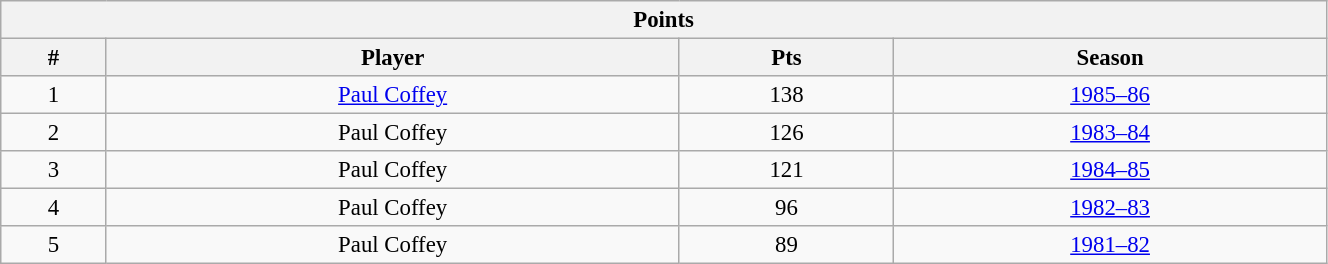<table class="wikitable" style="text-align: center; font-size: 95%" width="70%">
<tr>
<th colspan="4">Points</th>
</tr>
<tr>
<th>#</th>
<th>Player</th>
<th>Pts</th>
<th>Season</th>
</tr>
<tr>
<td>1</td>
<td><a href='#'>Paul Coffey</a></td>
<td>138</td>
<td><a href='#'>1985–86</a></td>
</tr>
<tr>
<td>2</td>
<td>Paul Coffey</td>
<td>126</td>
<td><a href='#'>1983–84</a></td>
</tr>
<tr>
<td>3</td>
<td>Paul Coffey</td>
<td>121</td>
<td><a href='#'>1984–85</a></td>
</tr>
<tr>
<td>4</td>
<td>Paul Coffey</td>
<td>96</td>
<td><a href='#'>1982–83</a></td>
</tr>
<tr>
<td>5</td>
<td>Paul Coffey</td>
<td>89</td>
<td><a href='#'>1981–82</a></td>
</tr>
</table>
